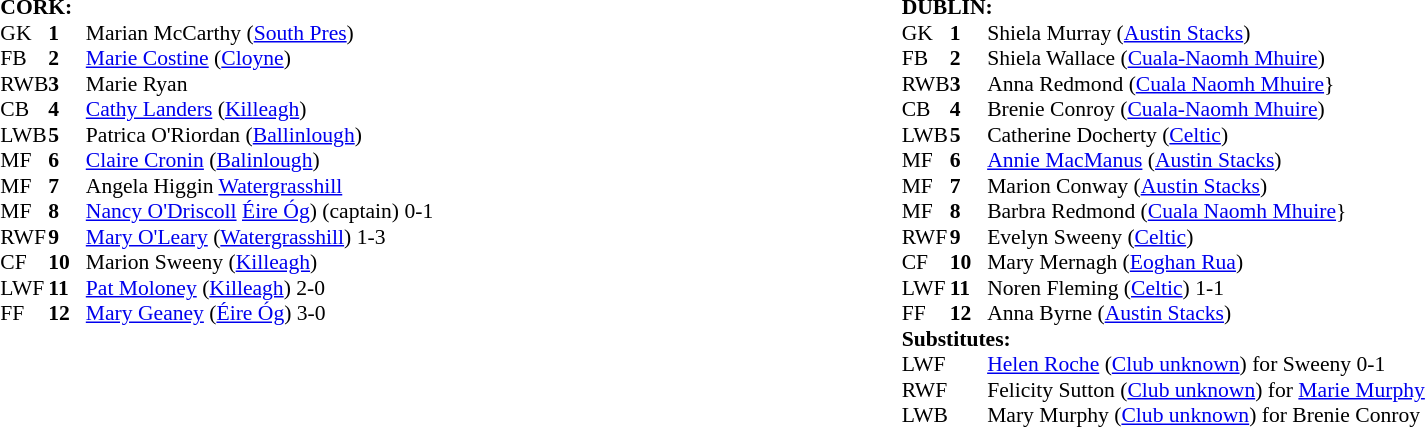<table width="100%">
<tr>
<td valign="top" width="50%"><br><table style="font-size: 90%" cellspacing="0" cellpadding="0" align=center>
<tr>
<td colspan="4"><strong>CORK:</strong></td>
</tr>
<tr>
<th width="25"></th>
<th width="25"></th>
</tr>
<tr>
<td>GK</td>
<td><strong>1</strong></td>
<td>Marian McCarthy (<a href='#'>South Pres</a>)</td>
</tr>
<tr>
<td>FB</td>
<td><strong>2</strong></td>
<td><a href='#'>Marie Costine</a> (<a href='#'>Cloyne</a>)</td>
</tr>
<tr>
<td>RWB</td>
<td><strong>3</strong></td>
<td>Marie Ryan</td>
</tr>
<tr>
<td>CB</td>
<td><strong>4</strong></td>
<td><a href='#'>Cathy Landers</a> (<a href='#'>Killeagh</a>)</td>
</tr>
<tr>
<td>LWB</td>
<td><strong>5</strong></td>
<td>Patrica O'Riordan (<a href='#'>Ballinlough</a>)</td>
</tr>
<tr>
<td>MF</td>
<td><strong>6</strong></td>
<td><a href='#'>Claire Cronin</a> (<a href='#'>Balinlough</a>)</td>
</tr>
<tr>
<td>MF</td>
<td><strong>7</strong></td>
<td>Angela Higgin <a href='#'>Watergrasshill</a></td>
</tr>
<tr>
<td>MF</td>
<td><strong>8</strong></td>
<td><a href='#'>Nancy O'Driscoll</a> <a href='#'>Éire Óg</a>) (captain) 0-1</td>
</tr>
<tr>
<td>RWF</td>
<td><strong>9</strong></td>
<td><a href='#'>Mary O'Leary</a> (<a href='#'>Watergrasshill</a>) 1-3</td>
</tr>
<tr>
<td>CF</td>
<td><strong>10</strong></td>
<td>Marion Sweeny (<a href='#'>Killeagh</a>)</td>
</tr>
<tr>
<td>LWF</td>
<td><strong>11</strong></td>
<td><a href='#'>Pat Moloney</a> (<a href='#'>Killeagh</a>)  2-0</td>
</tr>
<tr>
<td>FF</td>
<td><strong>12</strong></td>
<td><a href='#'>Mary Geaney</a> (<a href='#'>Éire Óg</a>) 3-0</td>
</tr>
<tr>
</tr>
</table>
</td>
<td valign="top" width="50%"><br><table style="font-size: 90%" cellspacing="0" cellpadding="0" align=center>
<tr>
<td colspan="4"><strong>DUBLIN:</strong></td>
</tr>
<tr>
<th width="25"></th>
<th width="25"></th>
</tr>
<tr>
<td>GK</td>
<td><strong>1</strong></td>
<td>Shiela Murray (<a href='#'>Austin Stacks</a>)</td>
</tr>
<tr>
<td>FB</td>
<td><strong>2</strong></td>
<td>Shiela Wallace (<a href='#'>Cuala-Naomh Mhuire</a>)</td>
</tr>
<tr>
<td>RWB</td>
<td><strong>3</strong></td>
<td>Anna Redmond (<a href='#'>Cuala Naomh Mhuire</a>}</td>
</tr>
<tr>
<td>CB</td>
<td><strong>4</strong></td>
<td>Brenie Conroy (<a href='#'>Cuala-Naomh Mhuire</a>) </td>
</tr>
<tr>
<td>LWB</td>
<td><strong>5</strong></td>
<td>Catherine Docherty (<a href='#'>Celtic</a>)</td>
</tr>
<tr>
<td>MF</td>
<td><strong>6</strong></td>
<td><a href='#'>Annie MacManus</a> (<a href='#'>Austin Stacks</a>)</td>
</tr>
<tr>
<td>MF</td>
<td><strong>7</strong></td>
<td>Marion Conway (<a href='#'>Austin Stacks</a>) </td>
</tr>
<tr>
<td>MF</td>
<td><strong>8</strong></td>
<td>Barbra Redmond (<a href='#'>Cuala Naomh Mhuire</a>}</td>
</tr>
<tr>
<td>RWF</td>
<td><strong>9</strong></td>
<td>Evelyn Sweeny (<a href='#'>Celtic</a>) </td>
</tr>
<tr>
<td>CF</td>
<td><strong>10</strong></td>
<td>Mary Mernagh (<a href='#'>Eoghan Rua</a>)</td>
</tr>
<tr>
<td>LWF</td>
<td><strong>11</strong></td>
<td>Noren Fleming (<a href='#'>Celtic</a>) 1-1</td>
</tr>
<tr>
<td>FF</td>
<td><strong>12</strong></td>
<td>Anna Byrne (<a href='#'>Austin Stacks</a>)</td>
</tr>
<tr>
<td colspan=4><strong>Substitutes:</strong></td>
</tr>
<tr>
<td>LWF</td>
<td></td>
<td><a href='#'>Helen Roche</a> (<a href='#'>Club unknown</a>) for Sweeny  0-1</td>
</tr>
<tr>
<td>RWF</td>
<td></td>
<td>Felicity Sutton (<a href='#'>Club unknown</a>) for <a href='#'>Marie Murphy</a> </td>
</tr>
<tr>
<td>LWB</td>
<td></td>
<td>Mary Murphy (<a href='#'>Club unknown</a>) for Brenie Conroy </td>
</tr>
<tr>
</tr>
</table>
</td>
</tr>
</table>
